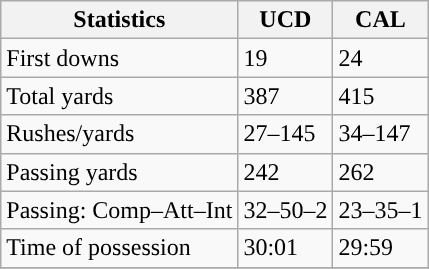<table class="wikitable" style="float: left;">
<tr>
<th>Statistics</th>
<th>UCD</th>
<th>CAL</th>
</tr>
<tr>
<td>First downs</td>
<td>19</td>
<td>24</td>
</tr>
<tr>
<td>Total yards</td>
<td>387</td>
<td>415</td>
</tr>
<tr>
<td>Rushes/yards</td>
<td>27–145</td>
<td>34–147</td>
</tr>
<tr>
<td>Passing yards</td>
<td>242</td>
<td>262</td>
</tr>
<tr>
<td>Passing: Comp–Att–Int</td>
<td>32–50–2</td>
<td>23–35–1</td>
</tr>
<tr>
<td>Time of possession</td>
<td>30:01</td>
<td>29:59</td>
</tr>
<tr>
</tr>
</table>
